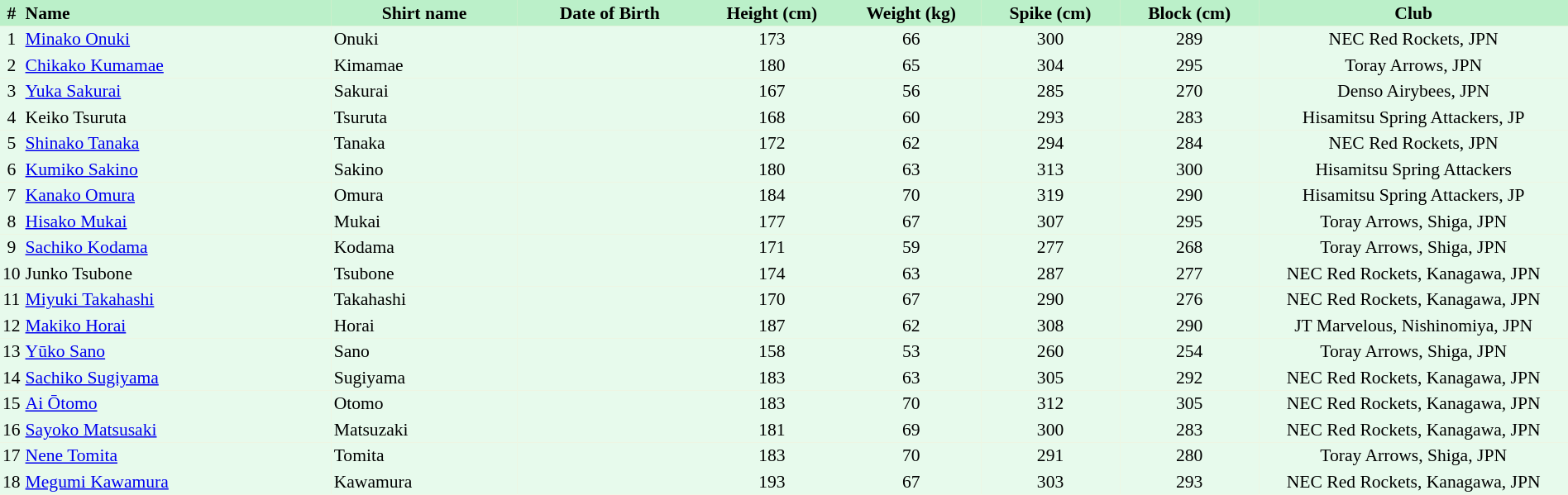<table border=0 cellpadding=2 cellspacing=0  |- bgcolor=#FFECCE style="text-align:center; font-size:90%; width:100%">
<tr bgcolor=#BBF0C9>
<th>#</th>
<th align=left width=20%>Name</th>
<th width=12%>Shirt name</th>
<th width=12%>Date of Birth</th>
<th width=9%>Height (cm)</th>
<th width=9%>Weight (kg)</th>
<th width=9%>Spike (cm)</th>
<th width=9%>Block (cm)</th>
<th width=20%>Club</th>
</tr>
<tr bgcolor=#E7FAEC>
<td>1</td>
<td align=left><a href='#'>Minako Onuki</a></td>
<td align=left>Onuki</td>
<td></td>
<td>173</td>
<td>66</td>
<td>300</td>
<td>289</td>
<td>NEC Red Rockets, JPN</td>
</tr>
<tr bgcolor=#E7FAEC>
<td>2</td>
<td align=left><a href='#'>Chikako Kumamae</a></td>
<td align=left>Kimamae</td>
<td></td>
<td>180</td>
<td>65</td>
<td>304</td>
<td>295</td>
<td>Toray Arrows, JPN</td>
</tr>
<tr bgcolor=#E7FAEC>
<td>3</td>
<td align=left><a href='#'>Yuka Sakurai</a></td>
<td align=left>Sakurai</td>
<td></td>
<td>167</td>
<td>56</td>
<td>285</td>
<td>270</td>
<td>Denso Airybees, JPN</td>
</tr>
<tr bgcolor=#E7FAEC>
<td>4</td>
<td align=left>Keiko Tsuruta</td>
<td align=left>Tsuruta</td>
<td></td>
<td>168</td>
<td>60</td>
<td>293</td>
<td>283</td>
<td>Hisamitsu Spring Attackers, JP</td>
</tr>
<tr bgcolor=#E7FAEC>
<td>5</td>
<td align=left><a href='#'>Shinako Tanaka</a></td>
<td align=left>Tanaka</td>
<td></td>
<td>172</td>
<td>62</td>
<td>294</td>
<td>284</td>
<td>NEC Red Rockets, JPN</td>
</tr>
<tr bgcolor=#E7FAEC>
<td>6</td>
<td align=left><a href='#'>Kumiko Sakino</a></td>
<td align=left>Sakino</td>
<td></td>
<td>180</td>
<td>63</td>
<td>313</td>
<td>300</td>
<td>Hisamitsu Spring Attackers</td>
</tr>
<tr bgcolor=#E7FAEC>
<td>7</td>
<td align=left><a href='#'>Kanako Omura</a></td>
<td align=left>Omura</td>
<td></td>
<td>184</td>
<td>70</td>
<td>319</td>
<td>290</td>
<td>Hisamitsu Spring Attackers, JP</td>
</tr>
<tr bgcolor=#E7FAEC>
<td>8</td>
<td align=left><a href='#'>Hisako Mukai</a></td>
<td align=left>Mukai</td>
<td></td>
<td>177</td>
<td>67</td>
<td>307</td>
<td>295</td>
<td>Toray Arrows, Shiga, JPN</td>
</tr>
<tr bgcolor=#E7FAEC>
<td>9</td>
<td align=left><a href='#'>Sachiko Kodama</a></td>
<td align=left>Kodama</td>
<td></td>
<td>171</td>
<td>59</td>
<td>277</td>
<td>268</td>
<td>Toray Arrows, Shiga, JPN</td>
</tr>
<tr bgcolor=#E7FAEC>
<td>10</td>
<td align=left>Junko Tsubone</td>
<td align=left>Tsubone</td>
<td></td>
<td>174</td>
<td>63</td>
<td>287</td>
<td>277</td>
<td>NEC Red Rockets, Kanagawa, JPN</td>
</tr>
<tr bgcolor=#E7FAEC>
<td>11</td>
<td align=left><a href='#'>Miyuki Takahashi</a></td>
<td align=left>Takahashi</td>
<td></td>
<td>170</td>
<td>67</td>
<td>290</td>
<td>276</td>
<td>NEC Red Rockets, Kanagawa, JPN</td>
</tr>
<tr bgcolor=#E7FAEC>
<td>12</td>
<td align=left><a href='#'>Makiko Horai</a></td>
<td align=left>Horai</td>
<td></td>
<td>187</td>
<td>62</td>
<td>308</td>
<td>290</td>
<td>JT Marvelous, Nishinomiya, JPN</td>
</tr>
<tr bgcolor=#E7FAEC>
<td>13</td>
<td align=left><a href='#'>Yūko Sano</a></td>
<td align=left>Sano</td>
<td></td>
<td>158</td>
<td>53</td>
<td>260</td>
<td>254</td>
<td>Toray Arrows, Shiga, JPN</td>
</tr>
<tr bgcolor=#E7FAEC>
<td>14</td>
<td align=left><a href='#'>Sachiko Sugiyama</a></td>
<td align=left>Sugiyama</td>
<td></td>
<td>183</td>
<td>63</td>
<td>305</td>
<td>292</td>
<td>NEC Red Rockets, Kanagawa, JPN</td>
</tr>
<tr bgcolor=#E7FAEC>
<td>15</td>
<td align=left><a href='#'>Ai Ōtomo</a></td>
<td align=left>Otomo</td>
<td></td>
<td>183</td>
<td>70</td>
<td>312</td>
<td>305</td>
<td>NEC Red Rockets, Kanagawa, JPN</td>
</tr>
<tr bgcolor=#E7FAEC>
<td>16</td>
<td align=left><a href='#'>Sayoko Matsusaki</a></td>
<td align=left>Matsuzaki</td>
<td></td>
<td>181</td>
<td>69</td>
<td>300</td>
<td>283</td>
<td>NEC Red Rockets, Kanagawa, JPN</td>
</tr>
<tr bgcolor=#E7FAEC>
<td>17</td>
<td align=left><a href='#'>Nene Tomita</a></td>
<td align=left>Tomita</td>
<td></td>
<td>183</td>
<td>70</td>
<td>291</td>
<td>280</td>
<td>Toray Arrows, Shiga, JPN</td>
</tr>
<tr bgcolor=#E7FAEC>
<td>18</td>
<td align=left><a href='#'>Megumi Kawamura</a></td>
<td align=left>Kawamura</td>
<td></td>
<td>193</td>
<td>67</td>
<td>303</td>
<td>293</td>
<td>NEC Red Rockets, Kanagawa, JPN</td>
</tr>
</table>
